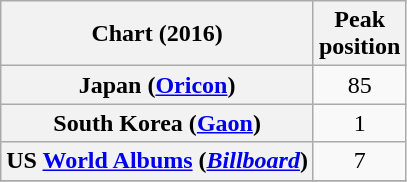<table class="wikitable plainrowheaders">
<tr>
<th>Chart (2016)</th>
<th>Peak<br>position</th>
</tr>
<tr>
<th scope="row">Japan (<a href='#'>Oricon</a>)</th>
<td align="center">85</td>
</tr>
<tr>
<th scope="row">South Korea (<a href='#'>Gaon</a>)</th>
<td align="center">1</td>
</tr>
<tr>
<th scope="row">US <a href='#'>World Albums</a> (<em><a href='#'>Billboard</a></em>)</th>
<td align="center">7</td>
</tr>
<tr>
</tr>
</table>
